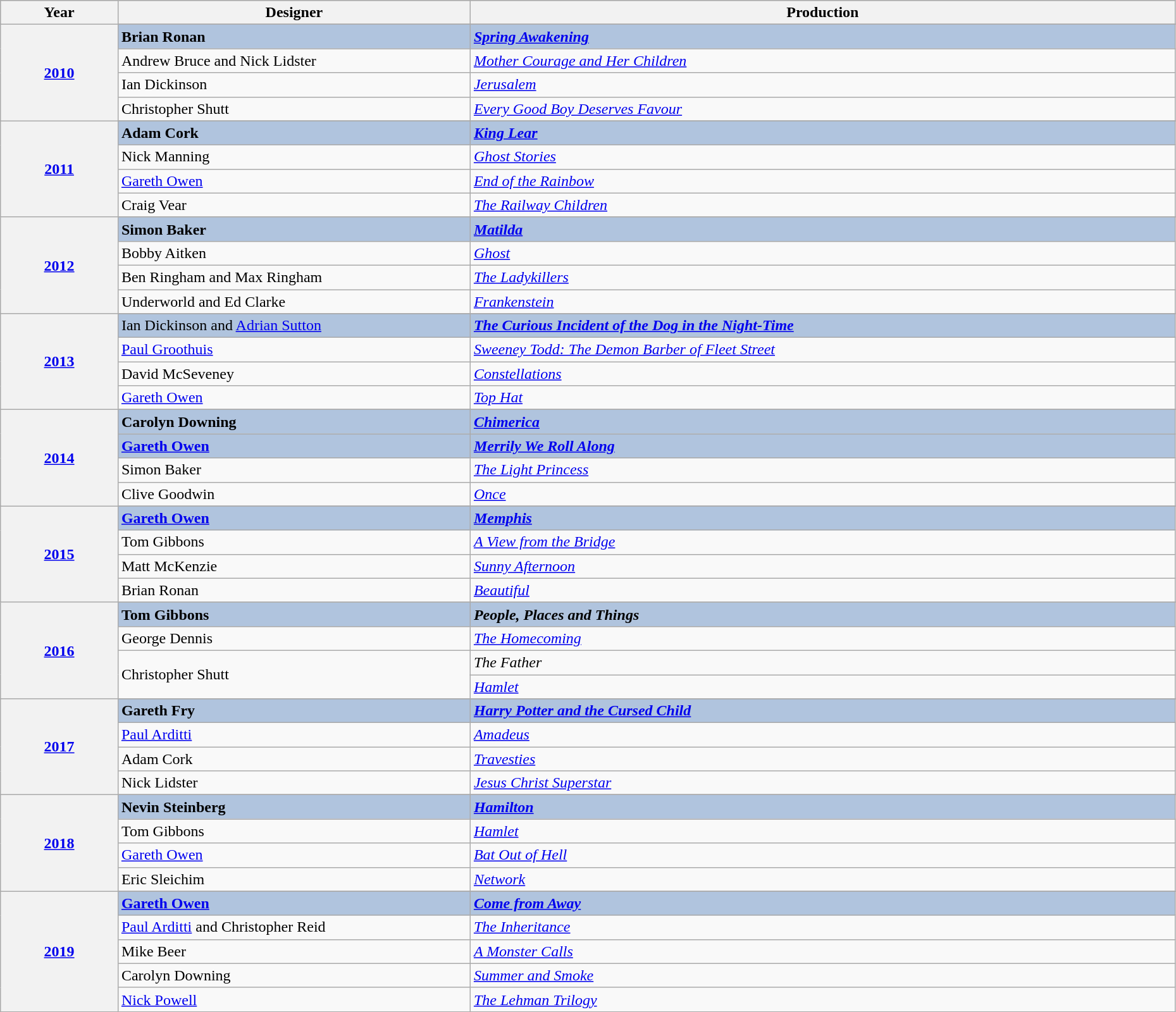<table class="wikitable" style="width:98%;">
<tr style="background:#bebebe;">
<th style="width:10%;">Year</th>
<th style="width:30%;">Designer</th>
<th style="width:60%;">Production</th>
</tr>
<tr>
<th rowspan="5" align="center"><a href='#'>2010</a></th>
</tr>
<tr style="background:#B0C4DE">
<td><strong>Brian Ronan</strong></td>
<td><strong><em><a href='#'>Spring Awakening</a></em></strong></td>
</tr>
<tr>
<td>Andrew Bruce and Nick Lidster</td>
<td><em><a href='#'>Mother Courage and Her Children</a></em></td>
</tr>
<tr>
<td>Ian Dickinson</td>
<td><em><a href='#'>Jerusalem</a></em></td>
</tr>
<tr>
<td>Christopher Shutt</td>
<td><em><a href='#'>Every Good Boy Deserves Favour</a></em></td>
</tr>
<tr>
<th rowspan="5" align="center"><a href='#'>2011</a></th>
</tr>
<tr style="background:#B0C4DE">
<td><strong>Adam Cork</strong></td>
<td><strong><em><a href='#'>King Lear</a></em></strong></td>
</tr>
<tr>
<td>Nick Manning</td>
<td><em><a href='#'>Ghost Stories</a></em></td>
</tr>
<tr>
<td><a href='#'>Gareth Owen</a></td>
<td><em><a href='#'>End of the Rainbow</a></em></td>
</tr>
<tr>
<td>Craig Vear</td>
<td><em><a href='#'>The Railway Children</a></em></td>
</tr>
<tr>
<th rowspan="5" align="center"><a href='#'>2012</a></th>
</tr>
<tr style="background:#B0C4DE">
<td><strong>Simon Baker</strong></td>
<td><strong><em><a href='#'>Matilda</a></em></strong></td>
</tr>
<tr>
<td>Bobby Aitken</td>
<td><em><a href='#'>Ghost</a></em></td>
</tr>
<tr>
<td>Ben Ringham and Max Ringham</td>
<td><em><a href='#'>The Ladykillers</a></em></td>
</tr>
<tr>
<td>Underworld and Ed Clarke</td>
<td><em><a href='#'>Frankenstein</a></em></td>
</tr>
<tr>
<th rowspan="5" align="center"><a href='#'>2013</a></th>
</tr>
<tr style="background:#B0C4DE">
<td>Ian Dickinson and <a href='#'>Adrian Sutton</a></td>
<td><strong><em><a href='#'>The Curious Incident of the Dog in the Night-Time</a></em></strong></td>
</tr>
<tr>
<td><a href='#'>Paul Groothuis</a></td>
<td><em><a href='#'>Sweeney Todd: The Demon Barber of Fleet Street</a></em></td>
</tr>
<tr>
<td>David McSeveney</td>
<td><em><a href='#'>Constellations</a></em></td>
</tr>
<tr>
<td><a href='#'>Gareth Owen</a></td>
<td><em><a href='#'>Top Hat</a></em></td>
</tr>
<tr>
<th rowspan="5" align="center"><a href='#'>2014</a></th>
</tr>
<tr style="background:#B0C4DE">
<td><strong>Carolyn Downing</strong></td>
<td><strong><em><a href='#'>Chimerica</a></em></strong></td>
</tr>
<tr style="background:#B0C4DE">
<td><strong><a href='#'>Gareth Owen</a></strong></td>
<td><strong><em><a href='#'>Merrily We Roll Along</a></em></strong></td>
</tr>
<tr>
<td>Simon Baker</td>
<td><em><a href='#'>The Light Princess</a></em></td>
</tr>
<tr>
<td>Clive Goodwin</td>
<td><em><a href='#'>Once</a></em></td>
</tr>
<tr>
<th rowspan="5" align="center"><a href='#'>2015</a></th>
</tr>
<tr style="background:#B0C4DE">
<td><strong><a href='#'>Gareth Owen</a></strong></td>
<td><strong><em><a href='#'>Memphis</a></em></strong></td>
</tr>
<tr>
<td>Tom Gibbons</td>
<td><em><a href='#'>A View from the Bridge</a></em></td>
</tr>
<tr>
<td>Matt McKenzie</td>
<td><em><a href='#'>Sunny Afternoon</a></em></td>
</tr>
<tr>
<td>Brian Ronan</td>
<td><em><a href='#'>Beautiful</a></em></td>
</tr>
<tr>
<th rowspan="5" align="center"><a href='#'>2016</a></th>
</tr>
<tr style="background:#B0C4DE">
<td><strong>Tom Gibbons</strong></td>
<td><strong><em>People, Places and Things</em></strong></td>
</tr>
<tr>
<td>George Dennis</td>
<td><em><a href='#'>The Homecoming</a></em></td>
</tr>
<tr>
<td rowspan="2">Christopher Shutt</td>
<td><em>The Father</em></td>
</tr>
<tr>
<td><em><a href='#'>Hamlet</a></em></td>
</tr>
<tr>
<th rowspan="5" align="center"><a href='#'>2017</a></th>
</tr>
<tr style="background:#B0C4DE">
<td><strong>Gareth Fry</strong></td>
<td><strong><em><a href='#'>Harry Potter and the Cursed Child</a></em></strong></td>
</tr>
<tr>
<td><a href='#'>Paul Arditti</a></td>
<td><em><a href='#'>Amadeus</a></em></td>
</tr>
<tr>
<td>Adam Cork</td>
<td><em><a href='#'>Travesties</a></em></td>
</tr>
<tr>
<td>Nick Lidster</td>
<td><em><a href='#'>Jesus Christ Superstar</a></em></td>
</tr>
<tr>
<th rowspan="5"><a href='#'>2018</a></th>
</tr>
<tr style="background:#B0C4DE">
<td><strong>Nevin Steinberg</strong></td>
<td><a href='#'><strong><em>Hamilton</em></strong></a></td>
</tr>
<tr>
<td>Tom Gibbons</td>
<td><em><a href='#'>Hamlet</a></em></td>
</tr>
<tr>
<td><a href='#'>Gareth Owen</a></td>
<td><em><a href='#'>Bat Out of Hell</a></em></td>
</tr>
<tr>
<td>Eric Sleichim</td>
<td><a href='#'><em>Network</em></a></td>
</tr>
<tr>
<th rowspan=6><a href='#'>2019</a></th>
</tr>
<tr style="background:#B0C4DE">
<td><strong><a href='#'>Gareth Owen</a></strong></td>
<td><strong><em><a href='#'>Come from Away</a></em></strong></td>
</tr>
<tr>
<td><a href='#'>Paul Arditti</a> and Christopher Reid</td>
<td><em><a href='#'>The Inheritance</a></em></td>
</tr>
<tr>
<td>Mike Beer</td>
<td><em><a href='#'>A Monster Calls</a></em></td>
</tr>
<tr>
<td>Carolyn Downing</td>
<td><em><a href='#'>Summer and Smoke</a></em></td>
</tr>
<tr>
<td><a href='#'>Nick Powell</a></td>
<td><em><a href='#'>The Lehman Trilogy</a></em></td>
</tr>
</table>
